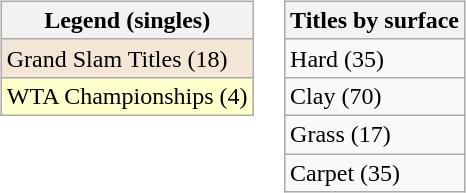<table>
<tr valign=top>
<td><br><table class=wikitable>
<tr>
<th>Legend (singles)</th>
</tr>
<tr style="background:#f3e6d7;">
<td>Grand Slam Titles (18)</td>
</tr>
<tr style="background:#ffc;">
<td>WTA Championships (4)</td>
</tr>
</table>
</td>
<td><br><table class=wikitable>
<tr>
<th>Titles by surface</th>
</tr>
<tr>
<td>Hard (35)</td>
</tr>
<tr>
<td>Clay (70)</td>
</tr>
<tr>
<td>Grass (17)</td>
</tr>
<tr>
<td>Carpet (35)</td>
</tr>
</table>
</td>
</tr>
</table>
